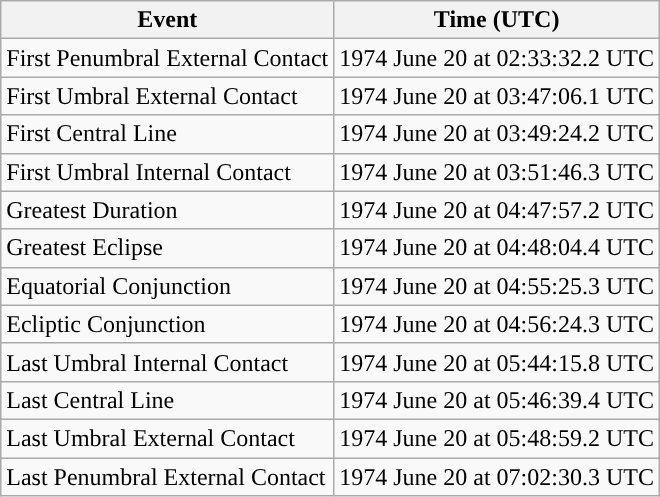<table class="wikitable">
<tr>
<th>Event</th>
<th>Time (UTC)</th>
</tr>
<tr>
<td>First Penumbral External Contact</td>
<td>1974 June 20 at 02:33:32.2 UTC</td>
</tr>
<tr>
<td>First Umbral External Contact</td>
<td>1974 June 20 at 03:47:06.1 UTC</td>
</tr>
<tr>
<td>First Central Line</td>
<td>1974 June 20 at 03:49:24.2 UTC</td>
</tr>
<tr>
<td>First Umbral Internal Contact</td>
<td>1974 June 20 at 03:51:46.3 UTC</td>
</tr>
<tr>
<td>Greatest Duration</td>
<td>1974 June 20 at 04:47:57.2 UTC</td>
</tr>
<tr>
<td>Greatest Eclipse</td>
<td>1974 June 20 at 04:48:04.4 UTC</td>
</tr>
<tr>
<td>Equatorial Conjunction</td>
<td>1974 June 20 at 04:55:25.3 UTC</td>
</tr>
<tr>
<td>Ecliptic Conjunction</td>
<td>1974 June 20 at 04:56:24.3 UTC</td>
</tr>
<tr>
<td>Last Umbral Internal Contact</td>
<td>1974 June 20 at 05:44:15.8 UTC</td>
</tr>
<tr>
<td>Last Central Line</td>
<td>1974 June 20 at 05:46:39.4 UTC</td>
</tr>
<tr>
<td>Last Umbral External Contact</td>
<td>1974 June 20 at 05:48:59.2 UTC</td>
</tr>
<tr>
<td>Last Penumbral External Contact</td>
<td>1974 June 20 at 07:02:30.3 UTC</td>
</tr>
</table>
